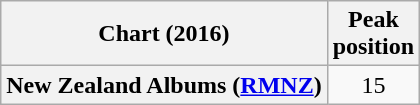<table class="wikitable sortable plainrowheaders" style="text-align:center">
<tr>
<th scope="col">Chart (2016)</th>
<th scope="col">Peak<br> position</th>
</tr>
<tr>
<th scope="row">New Zealand Albums (<a href='#'>RMNZ</a>)</th>
<td>15</td>
</tr>
</table>
